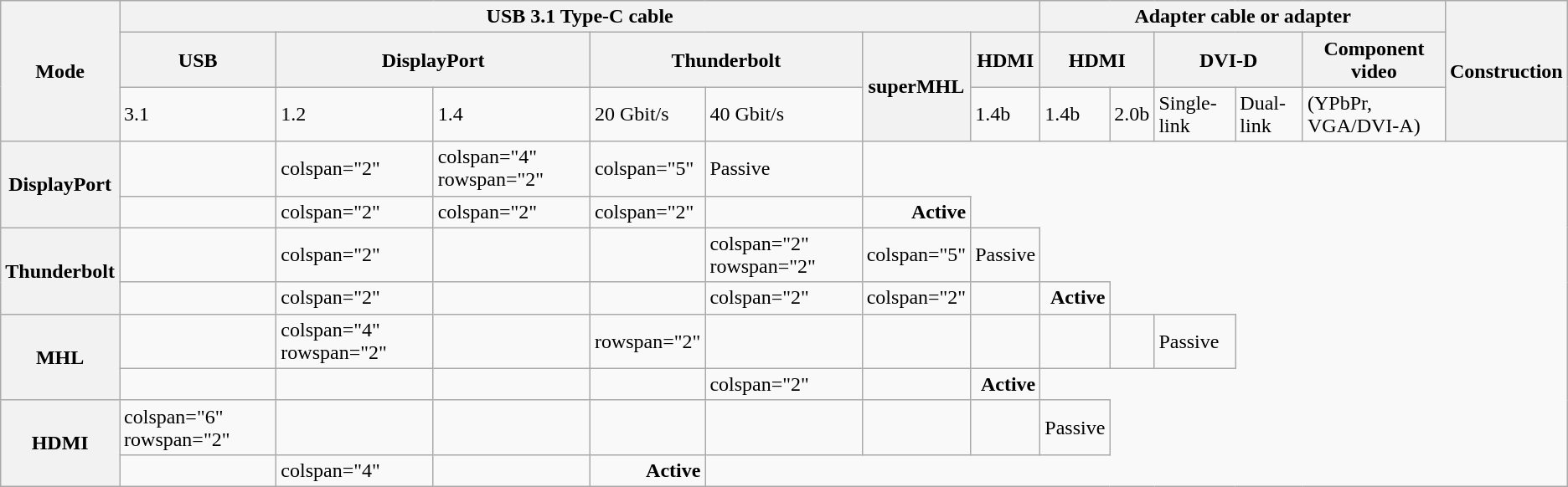<table class="wikitable">
<tr>
<th rowspan="3">Mode</th>
<th colspan="7">USB 3.1 Type-C cable</th>
<th colspan="5">Adapter cable or adapter</th>
<th rowspan="3">Construction</th>
</tr>
<tr>
<th>USB</th>
<th colspan="2">DisplayPort</th>
<th colspan="2">Thunderbolt</th>
<th rowspan="2">superMHL</th>
<th>HDMI</th>
<th colspan="2">HDMI</th>
<th colspan="2">DVI-D</th>
<th>Component video</th>
</tr>
<tr>
<td>3.1</td>
<td>1.2</td>
<td>1.4</td>
<td>20 Gbit/s</td>
<td>40 Gbit/s</td>
<td>1.4b</td>
<td>1.4b</td>
<td>2.0b</td>
<td>Single-link</td>
<td>Dual-link</td>
<td>(YPbPr, VGA/DVI-A)</td>
</tr>
<tr>
<th rowspan="2">DisplayPort</th>
<td></td>
<td>colspan="2" </td>
<td>colspan="4" rowspan="2" </td>
<td>colspan="5" </td>
<td>Passive</td>
</tr>
<tr>
<td></td>
<td>colspan="2" </td>
<td>colspan="2" </td>
<td>colspan="2" </td>
<td></td>
<td align="right"><strong>Active</strong></td>
</tr>
<tr>
<th rowspan="2">Thunderbolt</th>
<td></td>
<td>colspan="2" </td>
<td></td>
<td></td>
<td>colspan="2" rowspan="2" </td>
<td>colspan="5" </td>
<td>Passive</td>
</tr>
<tr>
<td></td>
<td>colspan="2" </td>
<td></td>
<td></td>
<td>colspan="2" </td>
<td>colspan="2" </td>
<td></td>
<td align="right"><strong>Active</strong></td>
</tr>
<tr>
<th rowspan="2">MHL</th>
<td></td>
<td>colspan="4" rowspan="2" </td>
<td></td>
<td>rowspan="2" </td>
<td></td>
<td></td>
<td></td>
<td></td>
<td></td>
<td>Passive</td>
</tr>
<tr>
<td></td>
<td></td>
<td></td>
<td></td>
<td>colspan="2" </td>
<td></td>
<td align="right"><strong>Active</strong></td>
</tr>
<tr>
<th rowspan="2">HDMI</th>
<td>colspan="6" rowspan="2" </td>
<td></td>
<td></td>
<td></td>
<td></td>
<td></td>
<td></td>
<td>Passive</td>
</tr>
<tr>
<td></td>
<td>colspan="4" </td>
<td></td>
<td align="right"><strong>Active</strong></td>
</tr>
</table>
